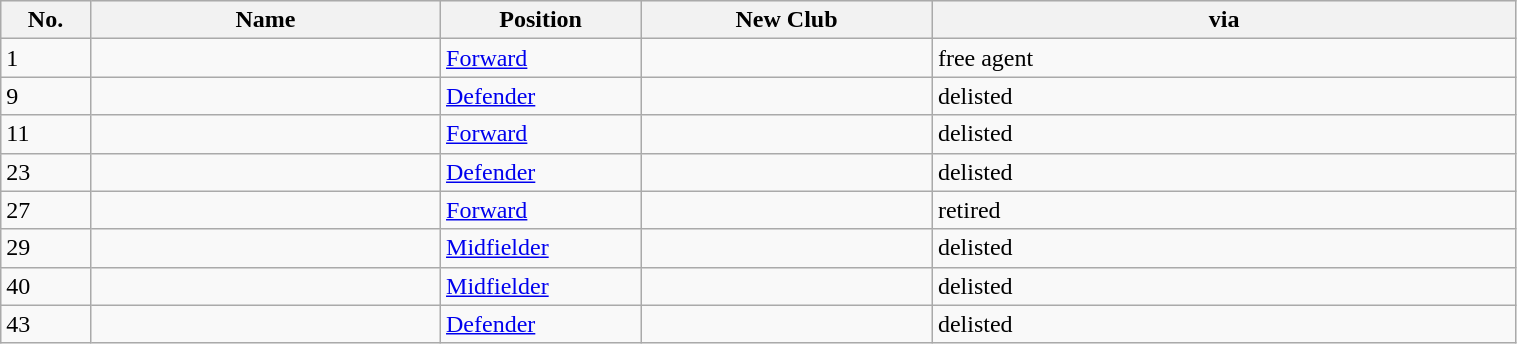<table class="wikitable sortable" style="width:80%;">
<tr style="background:#efefef;">
<th width=1%>No.</th>
<th width=6%>Name</th>
<th width=2%>Position</th>
<th width=5%>New Club</th>
<th width=10%>via</th>
</tr>
<tr>
<td align=left>1</td>
<td></td>
<td><a href='#'>Forward</a></td>
<td></td>
<td>free agent</td>
</tr>
<tr>
<td align=left>9</td>
<td></td>
<td><a href='#'>Defender</a></td>
<td></td>
<td>delisted</td>
</tr>
<tr>
<td align=left>11</td>
<td></td>
<td><a href='#'>Forward</a></td>
<td></td>
<td>delisted</td>
</tr>
<tr>
<td align=left>23</td>
<td></td>
<td><a href='#'>Defender</a></td>
<td></td>
<td>delisted</td>
</tr>
<tr>
<td align=left>27</td>
<td></td>
<td><a href='#'>Forward</a></td>
<td></td>
<td>retired</td>
</tr>
<tr>
<td align=left>29</td>
<td></td>
<td><a href='#'>Midfielder</a></td>
<td></td>
<td>delisted</td>
</tr>
<tr>
<td align=left>40</td>
<td></td>
<td><a href='#'>Midfielder</a></td>
<td></td>
<td>delisted</td>
</tr>
<tr>
<td align=left>43</td>
<td></td>
<td><a href='#'>Defender</a></td>
<td></td>
<td>delisted</td>
</tr>
</table>
